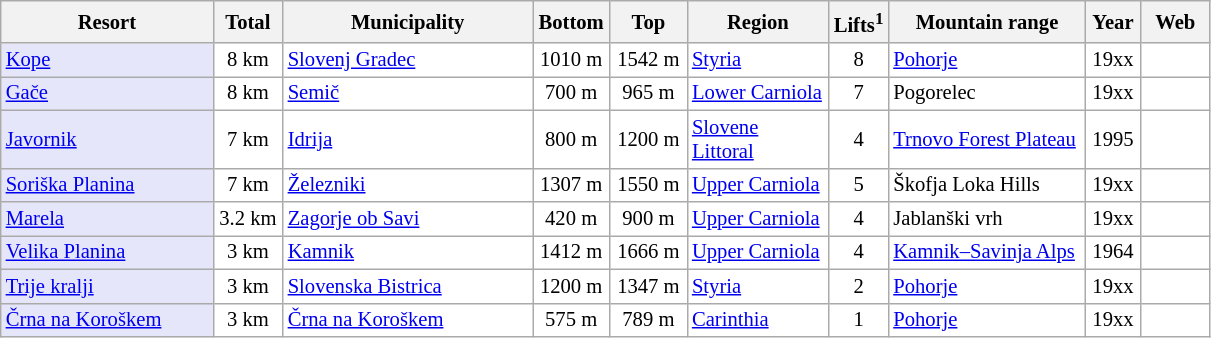<table class="wikitable sortable" style="background:#fff; font-size:86%; line-height:16px; border:grey solid 1px; border-collapse:collapse">
<tr>
<th bgcolor=ececec width=135>Resort</th>
<th bgcolor=ececec width=40>Total</th>
<th bgcolor=ececec width=160>Municipality</th>
<th bgcolor=ececec width=45>Bottom</th>
<th bgcolor=ececec width=45>Top</th>
<th bgcolor=ececec width=88>Region</th>
<th bgcolor=ececec width=30>Lifts<sup>1</sup></th>
<th bgcolor=ececec width=125>Mountain range</th>
<th bgcolor=ececec width=30>Year</th>
<th bgcolor=ececec width=40>Web</th>
</tr>
<tr>
<td bgcolor=#E6E6FA><a href='#'>Kope</a></td>
<td align=center>8 km</td>
<td><a href='#'>Slovenj Gradec</a></td>
<td align=center>1010 m</td>
<td align=center>1542 m</td>
<td><a href='#'>Styria</a></td>
<td align=center>8</td>
<td><a href='#'>Pohorje</a></td>
<td align=center>19xx</td>
<td align=center></td>
</tr>
<tr>
<td bgcolor=#E6E6FA><a href='#'>Gače</a></td>
<td align=center>8 km</td>
<td><a href='#'>Semič</a></td>
<td align=center>700 m</td>
<td align=center>965 m</td>
<td><a href='#'>Lower Carniola</a></td>
<td align=center>7</td>
<td>Pogorelec</td>
<td align=center>19xx</td>
<td align=center></td>
</tr>
<tr>
<td bgcolor=#E6E6FA><a href='#'>Javornik</a></td>
<td align=center>7 km</td>
<td><a href='#'>Idrija</a></td>
<td align=center>800 m</td>
<td align=center>1200 m</td>
<td><a href='#'>Slovene Littoral</a></td>
<td align=center>4</td>
<td><a href='#'>Trnovo Forest Plateau</a></td>
<td align=center>1995</td>
<td align=center></td>
</tr>
<tr>
<td bgcolor=#E6E6FA><a href='#'>Soriška Planina</a></td>
<td align=center>7 km</td>
<td><a href='#'>Železniki</a></td>
<td align=center>1307 m</td>
<td align=center>1550 m</td>
<td><a href='#'>Upper Carniola</a></td>
<td align=center>5</td>
<td>Škofja Loka Hills</td>
<td align=center>19xx</td>
<td align=center></td>
</tr>
<tr>
<td bgcolor=#E6E6FA><a href='#'>Marela</a></td>
<td align=center>3.2 km</td>
<td><a href='#'>Zagorje ob Savi</a></td>
<td align=center>420 m</td>
<td align=center>900 m</td>
<td><a href='#'>Upper Carniola</a></td>
<td align=center>4</td>
<td>Jablanški vrh</td>
<td align=center>19xx</td>
<td align=center></td>
</tr>
<tr>
<td bgcolor=#E6E6FA><a href='#'>Velika Planina</a></td>
<td align=center>3 km</td>
<td><a href='#'>Kamnik</a></td>
<td align=center>1412 m</td>
<td align=center>1666 m</td>
<td><a href='#'>Upper Carniola</a></td>
<td align=center>4</td>
<td><a href='#'>Kamnik–Savinja Alps</a></td>
<td align=center>1964</td>
<td align=center></td>
</tr>
<tr>
<td bgcolor=#E6E6FA><a href='#'>Trije kralji</a></td>
<td align=center>3 km</td>
<td><a href='#'>Slovenska Bistrica</a></td>
<td align=center>1200 m</td>
<td align=center>1347 m</td>
<td><a href='#'>Styria</a></td>
<td align=center>2</td>
<td><a href='#'>Pohorje</a></td>
<td align=center>19xx</td>
<td align=center></td>
</tr>
<tr>
<td bgcolor=#E6E6FA><a href='#'>Črna na Koroškem</a></td>
<td align=center>3 km</td>
<td><a href='#'>Črna na Koroškem</a></td>
<td align=center>575 m</td>
<td align=center>789 m</td>
<td><a href='#'>Carinthia</a></td>
<td align=center>1</td>
<td><a href='#'>Pohorje</a></td>
<td align=center>19xx</td>
<td align=center></td>
</tr>
</table>
